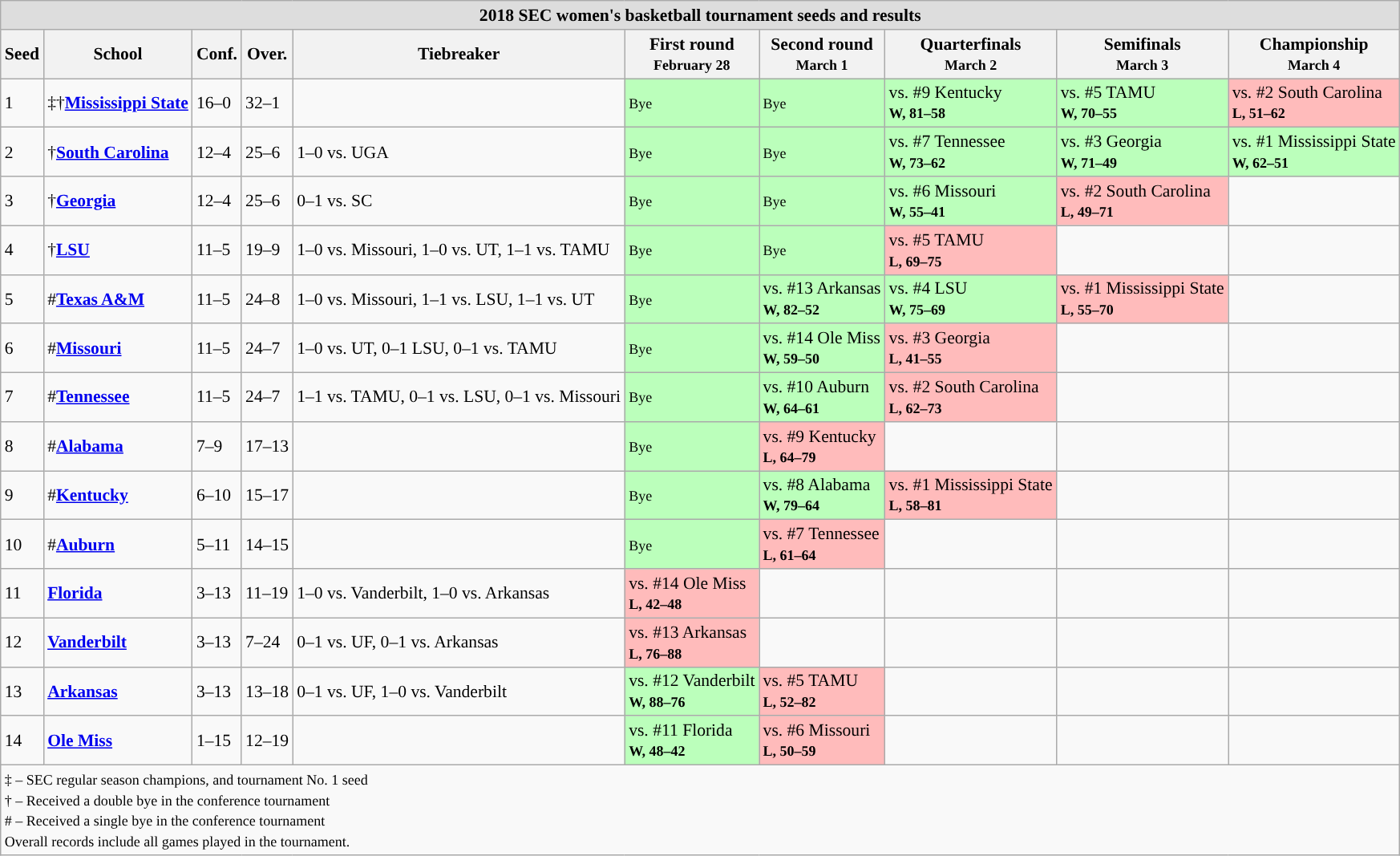<table class="wikitable" style="white-space:nowrap; font-size:90%;">
<tr>
<td colspan="10" style="text-align:center; background:#DDDDDD; font:#000000"><strong>2018 SEC women's basketball tournament seeds and results</strong></td>
</tr>
<tr bgcolor="#efefef">
<th>Seed</th>
<th>School</th>
<th>Conf.</th>
<th>Over.</th>
<th>Tiebreaker</th>
<th>First round<br><small>February 28</small></th>
<th>Second round<br><small>March 1</small></th>
<th>Quarterfinals<br><small>March 2</small></th>
<th>Semifinals<br><small>March 3</small></th>
<th>Championship<br><small>March 4</small></th>
</tr>
<tr>
<td>1</td>
<td>‡†<strong><a href='#'>Mississippi State</a></strong></td>
<td>16–0</td>
<td>32–1</td>
<td></td>
<td style="background:#bfb;"><small>Bye</small></td>
<td style="background:#bfb;"><small>Bye</small></td>
<td style="background:#bfb;">vs. #9 Kentucky<br><small><strong>W, 81–58</strong></small></td>
<td style="background:#bfb;">vs. #5 TAMU<br><small><strong>W, 70–55</strong></small></td>
<td style="background:#fbb;">vs. #2 South Carolina<br><small><strong>L, 51–62</strong></small></td>
</tr>
<tr>
<td>2</td>
<td>†<strong><a href='#'>South Carolina</a> </strong></td>
<td>12–4</td>
<td>25–6</td>
<td>1–0 vs. UGA</td>
<td style="background:#bfb;"><small>Bye</small></td>
<td style="background:#bfb;"><small>Bye</small></td>
<td style="background:#bfb;">vs. #7 Tennessee<br><small><strong>W, 73–62</strong></small></td>
<td style="background:#bfb;">vs. #3 Georgia<br><small><strong>W, 71–49</strong></small></td>
<td style="background:#bfb;">vs. #1 Mississippi State<br><small><strong>W, 62–51</strong></small></td>
</tr>
<tr>
<td>3</td>
<td>†<strong><a href='#'>Georgia</a></strong></td>
<td>12–4</td>
<td>25–6</td>
<td>0–1 vs. SC</td>
<td style="background:#bfb;"><small>Bye</small></td>
<td style="background:#bfb;"><small>Bye</small></td>
<td style="background:#bfb;">vs. #6 Missouri<br><small><strong>W, 55–41</strong></small></td>
<td style="background:#fbb;">vs. #2 South Carolina<br><small><strong>L, 49–71</strong></small></td>
<td></td>
</tr>
<tr>
<td>4</td>
<td>†<strong><a href='#'>LSU</a></strong></td>
<td>11–5</td>
<td>19–9</td>
<td>1–0 vs. Missouri, 1–0 vs. UT, 1–1 vs. TAMU</td>
<td style="background:#bfb;"><small>Bye</small></td>
<td style="background:#bfb;"><small>Bye</small></td>
<td style="background:#fbb;">vs. #5 TAMU<br><small><strong>L, 69–75</strong></small></td>
<td></td>
<td></td>
</tr>
<tr>
<td>5</td>
<td>#<strong><a href='#'>Texas A&M</a></strong></td>
<td>11–5</td>
<td>24–8</td>
<td>1–0 vs. Missouri, 1–1 vs. LSU, 1–1 vs. UT</td>
<td style="background:#bfb;"><small>Bye</small></td>
<td style="background:#bfb;">vs. #13 Arkansas<br><small><strong>W, 82–52</strong></small></td>
<td style="background:#bfb;">vs. #4 LSU<br><small><strong>W, 75–69</strong></small></td>
<td style="background:#fbb;">vs. #1 Mississippi State<br><small><strong>L, 55–70</strong></small></td>
<td></td>
</tr>
<tr>
<td>6</td>
<td>#<strong><a href='#'>Missouri</a></strong></td>
<td>11–5</td>
<td>24–7</td>
<td>1–0 vs. UT, 0–1 LSU, 0–1 vs. TAMU</td>
<td style="background:#bfb;"><small>Bye</small></td>
<td style="background:#bfb;">vs. #14 Ole Miss<br><small><strong>W, 59–50</strong></small></td>
<td style="background:#fbb;">vs. #3 Georgia<br><small><strong>L, 41–55</strong></small></td>
<td></td>
<td></td>
</tr>
<tr>
<td>7</td>
<td>#<strong><a href='#'>Tennessee</a></strong></td>
<td>11–5</td>
<td>24–7</td>
<td>1–1 vs. TAMU, 0–1 vs. LSU, 0–1 vs. Missouri</td>
<td style="background:#bfb;"><small>Bye</small></td>
<td style="background:#bfb;">vs. #10 Auburn<br><small><strong>W, 64–61</strong></small></td>
<td style="background:#fbb;">vs. #2 South Carolina<br><small><strong>L, 62–73</strong></small></td>
<td></td>
<td></td>
</tr>
<tr>
<td>8</td>
<td>#<strong><a href='#'>Alabama</a></strong></td>
<td>7–9</td>
<td>17–13</td>
<td></td>
<td style="background:#bfb;"><small>Bye</small></td>
<td style="background:#fbb;">vs. #9 Kentucky<br><small><strong>L, 64–79</strong></small></td>
<td></td>
<td></td>
<td></td>
</tr>
<tr>
<td>9</td>
<td>#<strong><a href='#'>Kentucky</a></strong></td>
<td>6–10</td>
<td>15–17</td>
<td></td>
<td style="background:#bfb;"><small>Bye</small></td>
<td style="background:#bfb;">vs. #8 Alabama<br><small><strong>W, 79–64</strong></small></td>
<td style="background:#fbb;">vs. #1 Mississippi State<br><small><strong>L, 58–81</strong></small></td>
<td></td>
<td></td>
</tr>
<tr>
<td>10</td>
<td>#<strong><a href='#'>Auburn</a></strong></td>
<td>5–11</td>
<td>14–15</td>
<td></td>
<td style="background:#bfb;"><small>Bye</small></td>
<td style="background:#fbb;">vs. #7 Tennessee<br><small><strong>L, 61–64</strong></small></td>
<td></td>
<td></td>
<td></td>
</tr>
<tr>
<td>11</td>
<td><strong><a href='#'>Florida</a></strong></td>
<td>3–13</td>
<td>11–19</td>
<td>1–0 vs. Vanderbilt, 1–0 vs. Arkansas</td>
<td style="background:#fbb;">vs. #14 Ole Miss<br><small><strong>L, 42–48</strong></small></td>
<td></td>
<td></td>
<td></td>
<td></td>
</tr>
<tr>
<td>12</td>
<td><strong><a href='#'>Vanderbilt</a></strong></td>
<td>3–13</td>
<td>7–24</td>
<td>0–1 vs. UF, 0–1 vs. Arkansas</td>
<td style="background:#fbb;">vs. #13 Arkansas<br><small><strong>L, 76–88</strong></small></td>
<td></td>
<td></td>
<td></td>
<td></td>
</tr>
<tr>
<td>13</td>
<td><strong><a href='#'>Arkansas</a></strong></td>
<td>3–13</td>
<td>13–18</td>
<td>0–1 vs. UF, 1–0 vs. Vanderbilt</td>
<td style="background:#bfb;">vs. #12 Vanderbilt<br><small><strong>W, 88–76</strong></small></td>
<td style="background:#fbb;">vs. #5 TAMU<br><small><strong>L, 52–82</strong></small></td>
<td></td>
<td></td>
<td></td>
</tr>
<tr>
<td>14</td>
<td><strong><a href='#'>Ole Miss</a></strong></td>
<td>1–15</td>
<td>12–19</td>
<td></td>
<td style="background:#bfb;">vs. #11 Florida<br><small><strong>W, 48–42</strong></small></td>
<td style="background:#fbb;">vs. #6 Missouri<br><small><strong>L, 50–59</strong></small></td>
<td></td>
<td></td>
<td></td>
</tr>
<tr>
<td colspan="10" style="text-align:left;"><small>‡ – SEC regular season champions, and tournament No. 1 seed<br>† – Received a double bye in the conference tournament<br># – Received a single bye in the conference tournament<br>Overall records include all games played in the tournament.</small></td>
</tr>
</table>
